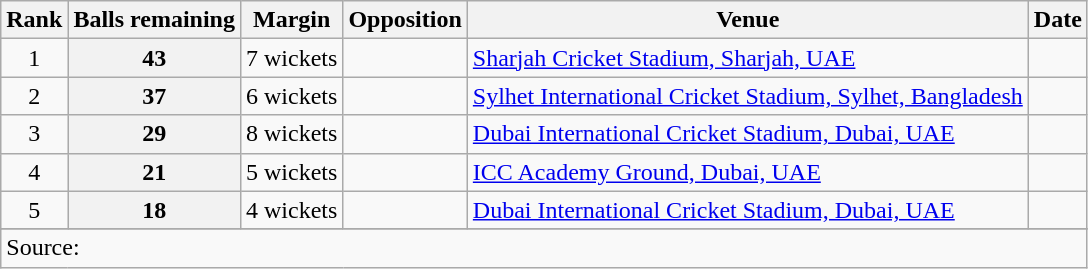<table class="wikitable plainrowheaders sortable">
<tr>
<th scope="col">Rank</th>
<th scope="col">Balls remaining</th>
<th scope="col">Margin</th>
<th scope="col">Opposition</th>
<th scope="col">Venue</th>
<th scope="col">Date</th>
</tr>
<tr>
<td align="center">1</td>
<th scope="row" style="text-align:center">43</th>
<td scope="row" style="text-align:center;">7 wickets</td>
<td></td>
<td><a href='#'>Sharjah Cricket Stadium, Sharjah, UAE</a></td>
<td></td>
</tr>
<tr>
<td align="center">2</td>
<th scope="row" style="text-align:center">37</th>
<td scope="row" style="text-align:center;">6 wickets</td>
<td></td>
<td><a href='#'>Sylhet International Cricket Stadium, Sylhet, Bangladesh</a></td>
<td></td>
</tr>
<tr>
<td align="center">3</td>
<th scope="row" style="text-align:center">29</th>
<td scope="row" style="text-align:center;">8 wickets</td>
<td></td>
<td><a href='#'>Dubai International Cricket Stadium, Dubai, UAE</a></td>
<td></td>
</tr>
<tr>
<td align="center">4</td>
<th scope="row" style="text-align:center">21</th>
<td scope="row" style="text-align:center;">5 wickets</td>
<td></td>
<td><a href='#'>ICC Academy Ground, Dubai, UAE</a></td>
<td></td>
</tr>
<tr>
<td align="center">5</td>
<th scope="row" style="text-align:center">18</th>
<td scope="row" style="text-align:center;">4 wickets</td>
<td></td>
<td><a href='#'>Dubai International Cricket Stadium, Dubai, UAE</a></td>
<td></td>
</tr>
<tr>
</tr>
<tr class="sortbottom">
<td colspan="6">Source: </td>
</tr>
</table>
